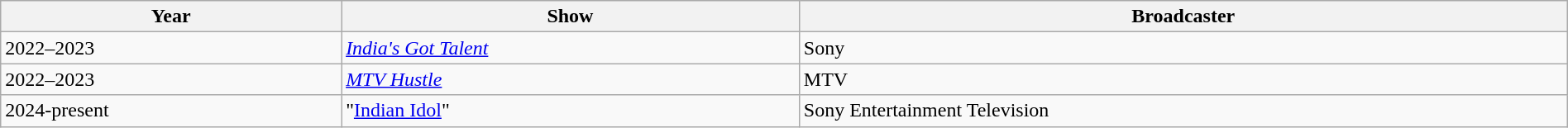<table class="wikitable sortable" style="text align-center;" width="100%">
<tr>
<th scope="col">Year</th>
<th scope="col">Show</th>
<th scope="col">Broadcaster</th>
</tr>
<tr>
<td>2022–2023</td>
<td><em><a href='#'>India's Got Talent</a></em></td>
<td>Sony</td>
</tr>
<tr>
<td>2022–2023</td>
<td><em><a href='#'>MTV Hustle</a></em></td>
<td>MTV</td>
</tr>
<tr>
<td>2024-present</td>
<td>"<a href='#'>Indian Idol</a>"</td>
<td>Sony Entertainment Television</td>
</tr>
</table>
